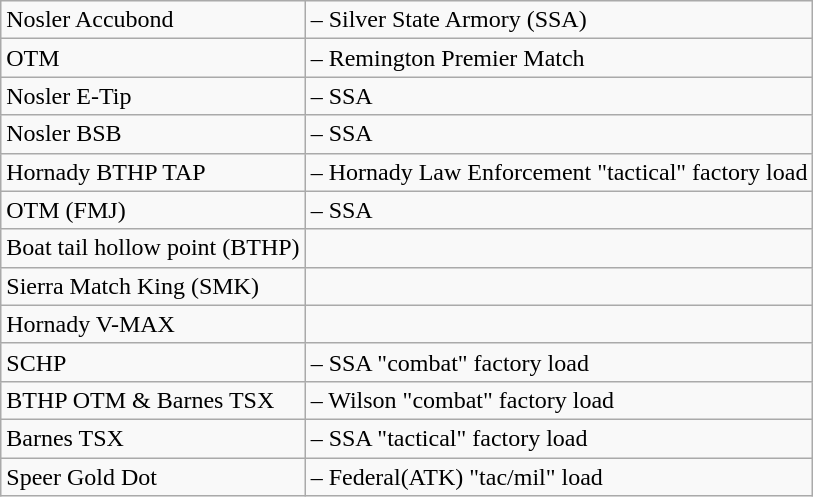<table class="wikitable sortable">
<tr>
<td> Nosler Accubond</td>
<td> – Silver State Armory (SSA)</td>
</tr>
<tr>
<td> OTM</td>
<td> – Remington Premier Match</td>
</tr>
<tr>
<td> Nosler E-Tip</td>
<td> – SSA</td>
</tr>
<tr>
<td> Nosler  BSB</td>
<td> – SSA</td>
</tr>
<tr>
<td> Hornady BTHP TAP</td>
<td> – Hornady Law Enforcement "tactical" factory load</td>
</tr>
<tr>
<td> OTM (FMJ)</td>
<td> – SSA</td>
</tr>
<tr>
<td> Boat tail hollow point (BTHP)</td>
<td></td>
</tr>
<tr>
<td> Sierra Match King (SMK)</td>
<td></td>
</tr>
<tr>
<td> Hornady V-MAX</td>
<td></td>
</tr>
<tr>
<td> SCHP</td>
<td> – SSA "combat" factory load</td>
</tr>
<tr>
<td> BTHP OTM & Barnes TSX</td>
<td> – Wilson "combat" factory load</td>
</tr>
<tr>
<td> Barnes TSX</td>
<td> – SSA "tactical" factory load</td>
</tr>
<tr>
<td> Speer Gold Dot</td>
<td> – Federal(ATK) "tac/mil" load</td>
</tr>
</table>
